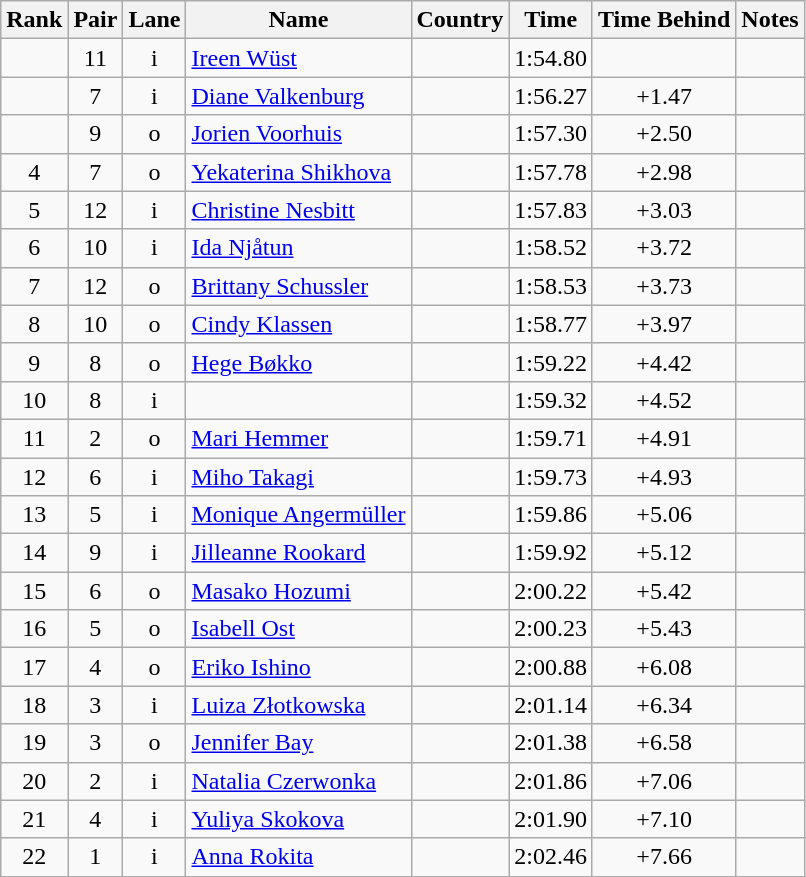<table class="wikitable sortable" style="text-align:center">
<tr>
<th>Rank</th>
<th>Pair</th>
<th>Lane</th>
<th>Name</th>
<th>Country</th>
<th>Time</th>
<th>Time Behind</th>
<th>Notes</th>
</tr>
<tr>
<td></td>
<td>11</td>
<td>i</td>
<td align="left"><a href='#'>Ireen Wüst</a></td>
<td align="left"></td>
<td>1:54.80</td>
<td></td>
<td></td>
</tr>
<tr>
<td></td>
<td>7</td>
<td>i</td>
<td align="left"><a href='#'>Diane Valkenburg</a></td>
<td align="left"></td>
<td>1:56.27</td>
<td>+1.47</td>
<td></td>
</tr>
<tr>
<td></td>
<td>9</td>
<td>o</td>
<td align="left"><a href='#'>Jorien Voorhuis</a></td>
<td align="left"></td>
<td>1:57.30</td>
<td>+2.50</td>
<td></td>
</tr>
<tr>
<td>4</td>
<td>7</td>
<td>o</td>
<td align="left"><a href='#'>Yekaterina Shikhova</a></td>
<td align="left"></td>
<td>1:57.78</td>
<td>+2.98</td>
<td></td>
</tr>
<tr>
<td>5</td>
<td>12</td>
<td>i</td>
<td align="left"><a href='#'>Christine Nesbitt</a></td>
<td align="left"></td>
<td>1:57.83</td>
<td>+3.03</td>
<td></td>
</tr>
<tr>
<td>6</td>
<td>10</td>
<td>i</td>
<td align="left"><a href='#'>Ida Njåtun</a></td>
<td align="left"></td>
<td>1:58.52</td>
<td>+3.72</td>
<td></td>
</tr>
<tr>
<td>7</td>
<td>12</td>
<td>o</td>
<td align="left"><a href='#'>Brittany Schussler</a></td>
<td align="left"></td>
<td>1:58.53</td>
<td>+3.73</td>
<td></td>
</tr>
<tr>
<td>8</td>
<td>10</td>
<td>o</td>
<td align="left"><a href='#'>Cindy Klassen</a></td>
<td align="left"></td>
<td>1:58.77</td>
<td>+3.97</td>
<td></td>
</tr>
<tr>
<td>9</td>
<td>8</td>
<td>o</td>
<td align="left"><a href='#'>Hege Bøkko</a></td>
<td align="left"></td>
<td>1:59.22</td>
<td>+4.42</td>
<td></td>
</tr>
<tr>
<td>10</td>
<td>8</td>
<td>i</td>
<td align="left"></td>
<td align="left"></td>
<td>1:59.32</td>
<td>+4.52</td>
<td></td>
</tr>
<tr>
<td>11</td>
<td>2</td>
<td>o</td>
<td align="left"><a href='#'>Mari Hemmer</a></td>
<td align="left"></td>
<td>1:59.71</td>
<td>+4.91</td>
<td></td>
</tr>
<tr>
<td>12</td>
<td>6</td>
<td>i</td>
<td align="left"><a href='#'>Miho Takagi</a></td>
<td align="left"></td>
<td>1:59.73</td>
<td>+4.93</td>
<td></td>
</tr>
<tr>
<td>13</td>
<td>5</td>
<td>i</td>
<td align="left"><a href='#'>Monique Angermüller</a></td>
<td align="left"></td>
<td>1:59.86</td>
<td>+5.06</td>
<td></td>
</tr>
<tr>
<td>14</td>
<td>9</td>
<td>i</td>
<td align="left"><a href='#'>Jilleanne Rookard</a></td>
<td align="left"></td>
<td>1:59.92</td>
<td>+5.12</td>
<td></td>
</tr>
<tr>
<td>15</td>
<td>6</td>
<td>o</td>
<td align="left"><a href='#'>Masako Hozumi</a></td>
<td align="left"></td>
<td>2:00.22</td>
<td>+5.42</td>
<td></td>
</tr>
<tr>
<td>16</td>
<td>5</td>
<td>o</td>
<td align="left"><a href='#'>Isabell Ost</a></td>
<td align="left"></td>
<td>2:00.23</td>
<td>+5.43</td>
<td></td>
</tr>
<tr>
<td>17</td>
<td>4</td>
<td>o</td>
<td align="left"><a href='#'>Eriko Ishino</a></td>
<td align="left"></td>
<td>2:00.88</td>
<td>+6.08</td>
<td></td>
</tr>
<tr>
<td>18</td>
<td>3</td>
<td>i</td>
<td align="left"><a href='#'>Luiza Złotkowska</a></td>
<td align="left"></td>
<td>2:01.14</td>
<td>+6.34</td>
<td></td>
</tr>
<tr>
<td>19</td>
<td>3</td>
<td>o</td>
<td align="left"><a href='#'>Jennifer Bay</a></td>
<td align="left"></td>
<td>2:01.38</td>
<td>+6.58</td>
<td></td>
</tr>
<tr>
<td>20</td>
<td>2</td>
<td>i</td>
<td align="left"><a href='#'>Natalia Czerwonka</a></td>
<td align="left"></td>
<td>2:01.86</td>
<td>+7.06</td>
<td></td>
</tr>
<tr>
<td>21</td>
<td>4</td>
<td>i</td>
<td align="left"><a href='#'>Yuliya Skokova</a></td>
<td align="left"></td>
<td>2:01.90</td>
<td>+7.10</td>
<td></td>
</tr>
<tr>
<td>22</td>
<td>1</td>
<td>i</td>
<td align="left"><a href='#'>Anna Rokita</a></td>
<td align="left"></td>
<td>2:02.46</td>
<td>+7.66</td>
<td></td>
</tr>
</table>
